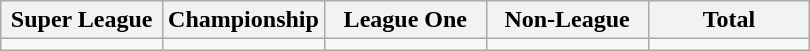<table class="wikitable">
<tr>
<th width="20%">Super League</th>
<th width="20%">Championship</th>
<th width="20%">League One</th>
<th width="20%">Non-League</th>
<th width="20%">Total</th>
</tr>
<tr>
<td></td>
<td></td>
<td></td>
<td></td>
<td></td>
</tr>
</table>
